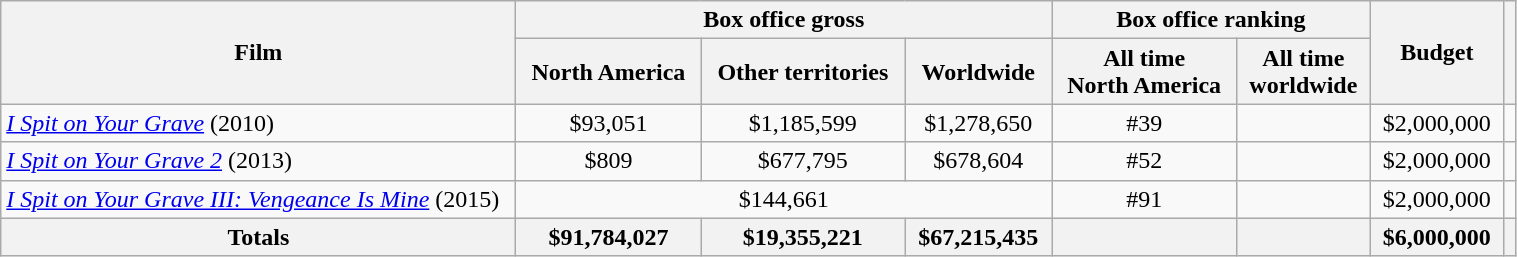<table class="wikitable sortable" width=80% border="1" style="text-align: center;">
<tr>
<th rowspan="2" style="width:34%;">Film</th>
<th colspan="3">Box office gross</th>
<th colspan="2">Box office ranking</th>
<th rowspan="2">Budget</th>
<th rowspan="2"></th>
</tr>
<tr>
<th>North America</th>
<th>Other territories</th>
<th>Worldwide</th>
<th>All time <br>North America</th>
<th>All time <br>worldwide</th>
</tr>
<tr>
<td style="text-align: left;"><a href='#'><em>I Spit on Your Grave</em></a> (2010)</td>
<td>$93,051</td>
<td>$1,185,599</td>
<td>$1,278,650</td>
<td>#39</td>
<td></td>
<td>$2,000,000</td>
<td></td>
</tr>
<tr>
<td style="text-align: left;"><em><a href='#'>I Spit on Your Grave 2</a></em> (2013)</td>
<td>$809</td>
<td>$677,795</td>
<td>$678,604</td>
<td>#52</td>
<td></td>
<td>$2,000,000</td>
<td></td>
</tr>
<tr>
<td style="text-align: left;"><em><a href='#'>I Spit on Your Grave III: Vengeance Is Mine</a></em> (2015)</td>
<td colspan="3">$144,661</td>
<td>#91</td>
<td></td>
<td>$2,000,000</td>
<td></td>
</tr>
<tr>
<th>Totals</th>
<th>$91,784,027</th>
<th>$19,355,221</th>
<th>$67,215,435</th>
<th></th>
<th></th>
<th>$6,000,000</th>
<th></th>
</tr>
</table>
